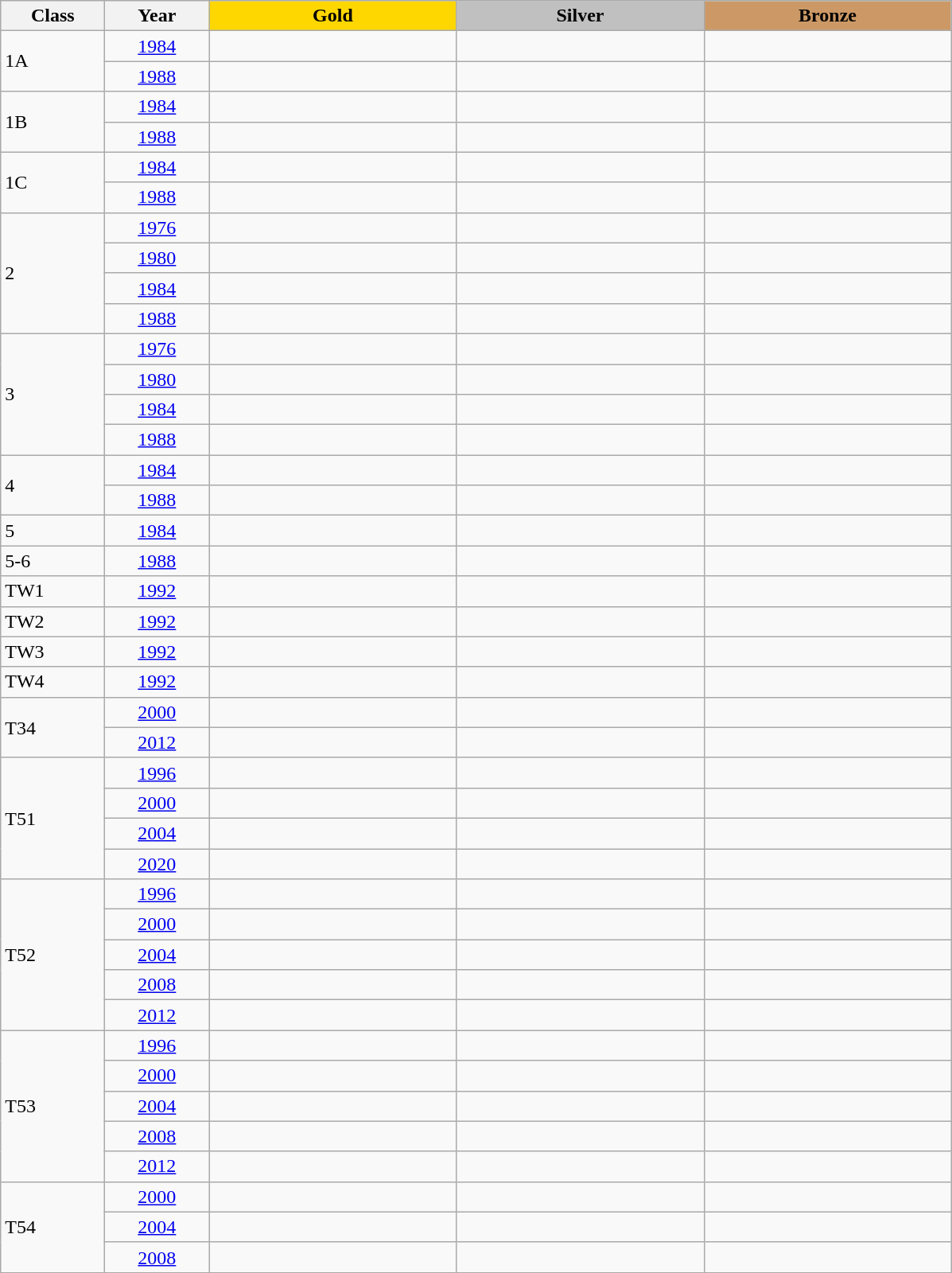<table class="wikitable">
<tr>
<th width=80>Class</th>
<th width=80>Year</th>
<td align=center width=200 bgcolor=gold><strong>Gold</strong></td>
<td align=center width=200 bgcolor=silver><strong>Silver</strong></td>
<td align=center width=200 bgcolor=cc9966><strong>Bronze</strong></td>
</tr>
<tr>
<td rowspan=2>1A</td>
<td align=center><a href='#'>1984</a></td>
<td></td>
<td></td>
<td></td>
</tr>
<tr>
<td align=center><a href='#'>1988</a></td>
<td></td>
<td></td>
<td></td>
</tr>
<tr>
<td rowspan=2>1B</td>
<td align=center><a href='#'>1984</a></td>
<td></td>
<td></td>
<td></td>
</tr>
<tr>
<td align=center><a href='#'>1988</a></td>
<td></td>
<td></td>
<td></td>
</tr>
<tr>
<td rowspan=2>1C</td>
<td align=center><a href='#'>1984</a></td>
<td></td>
<td></td>
<td></td>
</tr>
<tr>
<td align=center><a href='#'>1988</a></td>
<td></td>
<td></td>
<td></td>
</tr>
<tr>
<td rowspan=4>2</td>
<td align=center><a href='#'>1976</a></td>
<td></td>
<td></td>
<td></td>
</tr>
<tr>
<td align=center><a href='#'>1980</a></td>
<td></td>
<td></td>
<td></td>
</tr>
<tr>
<td align=center><a href='#'>1984</a></td>
<td></td>
<td></td>
<td></td>
</tr>
<tr>
<td align=center><a href='#'>1988</a></td>
<td></td>
<td></td>
<td></td>
</tr>
<tr>
<td rowspan=4>3</td>
<td align=center><a href='#'>1976</a></td>
<td></td>
<td></td>
<td></td>
</tr>
<tr>
<td align=center><a href='#'>1980</a></td>
<td></td>
<td></td>
<td></td>
</tr>
<tr>
<td align=center><a href='#'>1984</a></td>
<td></td>
<td></td>
<td></td>
</tr>
<tr>
<td align=center><a href='#'>1988</a></td>
<td></td>
<td></td>
<td></td>
</tr>
<tr>
<td rowspan=2>4</td>
<td align=center><a href='#'>1984</a></td>
<td></td>
<td></td>
<td></td>
</tr>
<tr>
<td align=center><a href='#'>1988</a></td>
<td></td>
<td></td>
<td></td>
</tr>
<tr>
<td>5</td>
<td align=center><a href='#'>1984</a></td>
<td></td>
<td></td>
<td></td>
</tr>
<tr>
<td>5-6</td>
<td align=center><a href='#'>1988</a></td>
<td></td>
<td></td>
<td></td>
</tr>
<tr>
<td>TW1</td>
<td align=center><a href='#'>1992</a></td>
<td></td>
<td></td>
<td></td>
</tr>
<tr>
<td>TW2</td>
<td align=center><a href='#'>1992</a></td>
<td></td>
<td></td>
<td></td>
</tr>
<tr>
<td>TW3</td>
<td align=center><a href='#'>1992</a></td>
<td></td>
<td></td>
<td></td>
</tr>
<tr>
<td>TW4</td>
<td align=center><a href='#'>1992</a></td>
<td></td>
<td></td>
<td></td>
</tr>
<tr>
<td rowspan=2>T34</td>
<td align=center><a href='#'>2000</a></td>
<td></td>
<td></td>
<td></td>
</tr>
<tr>
<td align=center><a href='#'>2012</a></td>
<td></td>
<td></td>
<td></td>
</tr>
<tr>
<td rowspan=4>T51</td>
<td align=center><a href='#'>1996</a></td>
<td></td>
<td></td>
<td></td>
</tr>
<tr>
<td align=center><a href='#'>2000</a></td>
<td></td>
<td></td>
<td></td>
</tr>
<tr>
<td align=center><a href='#'>2004</a></td>
<td></td>
<td></td>
<td></td>
</tr>
<tr>
<td align=center><a href='#'>2020</a></td>
<td></td>
<td></td>
<td></td>
</tr>
<tr>
<td rowspan=5>T52</td>
<td align=center><a href='#'>1996</a></td>
<td></td>
<td></td>
<td></td>
</tr>
<tr>
<td align=center><a href='#'>2000</a></td>
<td></td>
<td></td>
<td></td>
</tr>
<tr>
<td align=center><a href='#'>2004</a></td>
<td></td>
<td></td>
<td></td>
</tr>
<tr>
<td align=center><a href='#'>2008</a></td>
<td></td>
<td></td>
<td></td>
</tr>
<tr>
<td align=center><a href='#'>2012</a></td>
<td></td>
<td></td>
<td></td>
</tr>
<tr>
<td rowspan=5>T53</td>
<td align=center><a href='#'>1996</a></td>
<td></td>
<td></td>
<td></td>
</tr>
<tr>
<td align=center><a href='#'>2000</a></td>
<td></td>
<td></td>
<td></td>
</tr>
<tr>
<td align=center><a href='#'>2004</a></td>
<td></td>
<td></td>
<td></td>
</tr>
<tr>
<td align=center><a href='#'>2008</a></td>
<td></td>
<td></td>
<td></td>
</tr>
<tr>
<td align=center><a href='#'>2012</a></td>
<td></td>
<td></td>
<td></td>
</tr>
<tr>
<td rowspan=3>T54</td>
<td align=center><a href='#'>2000</a></td>
<td></td>
<td></td>
<td></td>
</tr>
<tr>
<td align=center><a href='#'>2004</a></td>
<td></td>
<td></td>
<td></td>
</tr>
<tr>
<td align=center><a href='#'>2008</a></td>
<td></td>
<td></td>
<td></td>
</tr>
<tr>
</tr>
</table>
